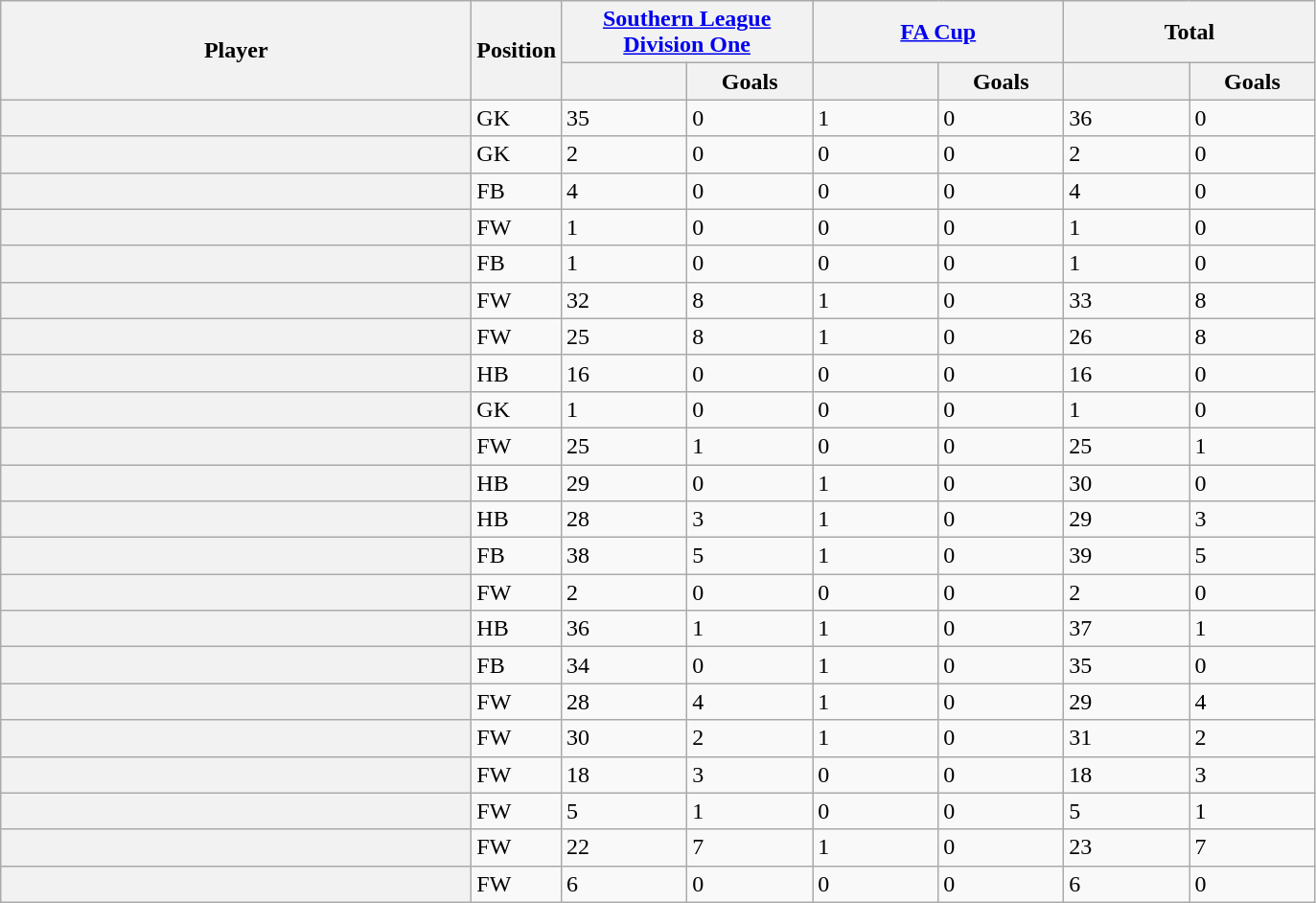<table class="wikitable plainrowheaders sortable">
<tr>
<th rowspan=2 style="width:20em"scope=col>Player</th>
<th rowspan=2>Position</th>
<th colspan=2 style="width:10em"scope=col><a href='#'>Southern League<br>Division One</a></th>
<th colspan=2 style="width:10em"scope=col><a href='#'>FA Cup</a></th>
<th colspan=2 style="width:10em"scope=col>Total</th>
</tr>
<tr>
<th style="width:5em"></th>
<th style="width:5em">Goals</th>
<th style="width:5em"></th>
<th style="width:5em">Goals</th>
<th style="width:5em"></th>
<th style="width:5em">Goals</th>
</tr>
<tr>
<th scope=row></th>
<td>GK</td>
<td>35</td>
<td>0</td>
<td>1</td>
<td>0</td>
<td>36</td>
<td>0</td>
</tr>
<tr>
<th scope=row></th>
<td>GK</td>
<td>2</td>
<td>0</td>
<td>0</td>
<td>0</td>
<td>2</td>
<td>0</td>
</tr>
<tr>
<th scope=row></th>
<td>FB</td>
<td>4</td>
<td>0</td>
<td>0</td>
<td>0</td>
<td>4</td>
<td>0</td>
</tr>
<tr>
<th scope=row></th>
<td>FW</td>
<td>1</td>
<td>0</td>
<td>0</td>
<td>0</td>
<td>1</td>
<td>0</td>
</tr>
<tr>
<th scope=row></th>
<td>FB</td>
<td>1</td>
<td>0</td>
<td>0</td>
<td>0</td>
<td>1</td>
<td>0</td>
</tr>
<tr>
<th scope=row></th>
<td>FW</td>
<td>32</td>
<td>8</td>
<td>1</td>
<td>0</td>
<td>33</td>
<td>8</td>
</tr>
<tr>
<th scope=row></th>
<td>FW</td>
<td>25</td>
<td>8</td>
<td>1</td>
<td>0</td>
<td>26</td>
<td>8</td>
</tr>
<tr>
<th scope=row></th>
<td>HB</td>
<td>16</td>
<td>0</td>
<td>0</td>
<td>0</td>
<td>16</td>
<td>0</td>
</tr>
<tr>
<th scope=row></th>
<td>GK</td>
<td>1</td>
<td>0</td>
<td>0</td>
<td>0</td>
<td>1</td>
<td>0</td>
</tr>
<tr>
<th scope=row></th>
<td>FW</td>
<td>25</td>
<td>1</td>
<td>0</td>
<td>0</td>
<td>25</td>
<td>1</td>
</tr>
<tr>
<th scope=row></th>
<td>HB</td>
<td>29</td>
<td>0</td>
<td>1</td>
<td>0</td>
<td>30</td>
<td>0</td>
</tr>
<tr>
<th scope=row></th>
<td>HB</td>
<td>28</td>
<td>3</td>
<td>1</td>
<td>0</td>
<td>29</td>
<td>3</td>
</tr>
<tr>
<th scope=row></th>
<td>FB</td>
<td>38</td>
<td>5</td>
<td>1</td>
<td>0</td>
<td>39</td>
<td>5</td>
</tr>
<tr>
<th scope=row></th>
<td>FW</td>
<td>2</td>
<td>0</td>
<td>0</td>
<td>0</td>
<td>2</td>
<td>0</td>
</tr>
<tr>
<th scope=row></th>
<td>HB</td>
<td>36</td>
<td>1</td>
<td>1</td>
<td>0</td>
<td>37</td>
<td>1</td>
</tr>
<tr>
<th scope=row></th>
<td>FB</td>
<td>34</td>
<td>0</td>
<td>1</td>
<td>0</td>
<td>35</td>
<td>0</td>
</tr>
<tr>
<th scope=row></th>
<td>FW</td>
<td>28</td>
<td>4</td>
<td>1</td>
<td>0</td>
<td>29</td>
<td>4</td>
</tr>
<tr>
<th scope=row></th>
<td>FW</td>
<td>30</td>
<td>2</td>
<td>1</td>
<td>0</td>
<td>31</td>
<td>2</td>
</tr>
<tr>
<th scope=row></th>
<td>FW</td>
<td>18</td>
<td>3</td>
<td>0</td>
<td>0</td>
<td>18</td>
<td>3</td>
</tr>
<tr>
<th scope=row></th>
<td>FW</td>
<td>5</td>
<td>1</td>
<td>0</td>
<td>0</td>
<td>5</td>
<td>1</td>
</tr>
<tr>
<th scope=row></th>
<td>FW</td>
<td>22</td>
<td>7</td>
<td>1</td>
<td>0</td>
<td>23</td>
<td>7</td>
</tr>
<tr>
<th scope=row></th>
<td>FW</td>
<td>6</td>
<td>0</td>
<td>0</td>
<td>0</td>
<td>6</td>
<td>0</td>
</tr>
</table>
